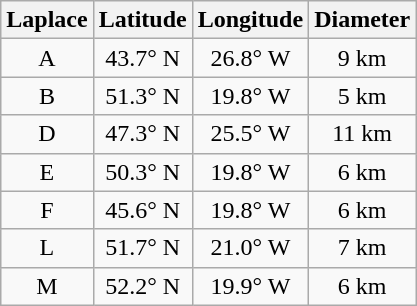<table class="wikitable" style="text-align:center">
<tr>
<th>Laplace</th>
<th>Latitude</th>
<th>Longitude</th>
<th>Diameter</th>
</tr>
<tr>
<td>A</td>
<td>43.7° N</td>
<td>26.8° W</td>
<td>9 km</td>
</tr>
<tr>
<td>B</td>
<td>51.3° N</td>
<td>19.8° W</td>
<td>5 km</td>
</tr>
<tr>
<td>D</td>
<td>47.3° N</td>
<td>25.5° W</td>
<td>11 km</td>
</tr>
<tr>
<td>E</td>
<td>50.3° N</td>
<td>19.8° W</td>
<td>6 km</td>
</tr>
<tr>
<td>F</td>
<td>45.6° N</td>
<td>19.8° W</td>
<td>6 km</td>
</tr>
<tr>
<td>L</td>
<td>51.7° N</td>
<td>21.0° W</td>
<td>7 km</td>
</tr>
<tr>
<td>M</td>
<td>52.2° N</td>
<td>19.9° W</td>
<td>6 km</td>
</tr>
</table>
